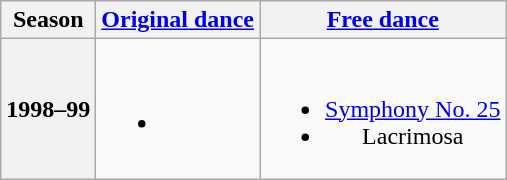<table class=wikitable style=text-align:center>
<tr>
<th>Season</th>
<th><a href='#'>Original dance</a></th>
<th><a href='#'>Free dance</a></th>
</tr>
<tr>
<th>1998–99 <br> </th>
<td><br><ul><li></li></ul></td>
<td><br><ul><li><a href='#'>Symphony No. 25</a> <br></li><li>Lacrimosa <br></li></ul></td>
</tr>
</table>
